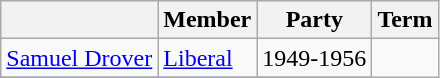<table class="wikitable">
<tr>
<th> </th>
<th>Member</th>
<th>Party</th>
<th>Term</th>
</tr>
<tr>
<td><a href='#'>Samuel Drover</a></td>
<td><a href='#'>Liberal</a></td>
<td>1949-1956</td>
</tr>
<tr>
</tr>
</table>
